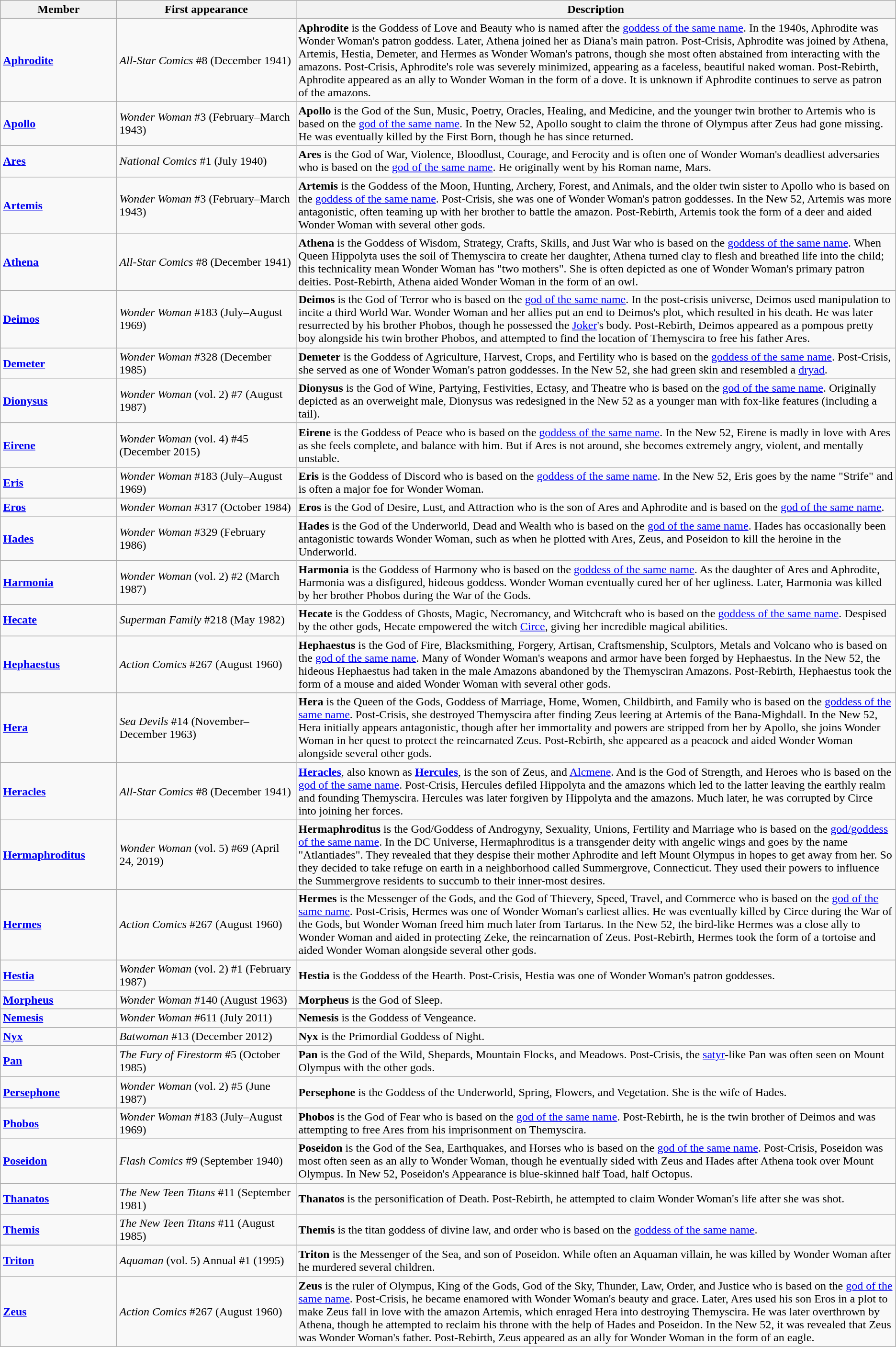<table class="wikitable">
<tr>
<th width="13%">Member</th>
<th width="20%">First appearance</th>
<th width="67%">Description</th>
</tr>
<tr>
<td><strong><a href='#'>Aphrodite</a></strong></td>
<td><em>All-Star Comics</em> #8 (December 1941)</td>
<td><strong>Aphrodite</strong> is the Goddess of Love and Beauty who is named after the <a href='#'>goddess of the same name</a>. In the 1940s, Aphrodite was Wonder Woman's patron goddess. Later, Athena joined her as Diana's main patron. Post-Crisis, Aphrodite was joined by Athena, Artemis, Hestia, Demeter, and Hermes as Wonder Woman's patrons, though she most often abstained from interacting with the amazons. Post-Crisis, Aphrodite's role was severely minimized, appearing as a faceless, beautiful naked woman. Post-Rebirth, Aphrodite appeared as an ally to Wonder Woman in the form of a dove. It is unknown if Aphrodite continues to serve as patron of the amazons.</td>
</tr>
<tr>
<td><strong><a href='#'>Apollo</a></strong></td>
<td><em>Wonder Woman</em> #3 (February–March 1943)</td>
<td><strong>Apollo</strong> is the God of the Sun, Music, Poetry, Oracles, Healing, and Medicine, and the younger twin brother to Artemis who is based on the <a href='#'>god of the same name</a>. In the New 52, Apollo sought to claim the throne of Olympus after Zeus had gone missing. He was eventually killed by the First Born, though he has since returned.</td>
</tr>
<tr>
<td><strong><a href='#'>Ares</a></strong></td>
<td><em>National Comics</em> #1 (July 1940)</td>
<td><strong>Ares</strong> is the God of War, Violence, Bloodlust, Courage, and Ferocity and is often one of Wonder Woman's deadliest adversaries who is based on the <a href='#'>god of the same name</a>. He originally went by his Roman name, Mars.</td>
</tr>
<tr>
<td><strong><a href='#'>Artemis</a></strong></td>
<td><em>Wonder Woman</em> #3 (February–March 1943)</td>
<td><strong>Artemis</strong> is the Goddess of the Moon, Hunting, Archery, Forest, and Animals, and the older twin sister to Apollo who is based on the <a href='#'>goddess of the same name</a>. Post-Crisis, she was one of Wonder Woman's patron goddesses. In the New 52, Artemis was more antagonistic, often teaming up with her brother to battle the amazon. Post-Rebirth, Artemis took the form of a deer and aided Wonder Woman with several other gods.</td>
</tr>
<tr>
<td><strong><a href='#'>Athena</a></strong></td>
<td><em>All-Star Comics</em> #8 (December 1941)</td>
<td><strong>Athena</strong> is the Goddess of Wisdom, Strategy, Crafts, Skills, and Just War who is based on the <a href='#'>goddess of the same name</a>. When Queen Hippolyta uses the soil of Themyscira to create her daughter, Athena turned clay to flesh and breathed life into the child; this technicality mean Wonder Woman has "two mothers". She is often depicted as one of Wonder Woman's primary patron deities. Post-Rebirth, Athena aided Wonder Woman in the form of an owl.</td>
</tr>
<tr>
<td><strong><a href='#'>Deimos</a></strong></td>
<td><em>Wonder Woman</em> #183 (July–August 1969)</td>
<td><strong>Deimos</strong> is the God of Terror who is based on the <a href='#'>god of the same name</a>. In the post-crisis universe, Deimos used manipulation to incite a third World War. Wonder Woman and her allies put an end to Deimos's plot, which resulted in his death. He was later resurrected by his brother Phobos, though he possessed the <a href='#'>Joker</a>'s body. Post-Rebirth, Deimos appeared as a pompous pretty boy alongside his twin brother Phobos, and attempted to find the location of Themyscira to free his father Ares.</td>
</tr>
<tr>
<td><strong><a href='#'>Demeter</a></strong></td>
<td><em>Wonder Woman</em> #328 (December 1985)</td>
<td><strong>Demeter</strong> is the Goddess of Agriculture, Harvest, Crops, and Fertility who is based on the <a href='#'>goddess of the same name</a>. Post-Crisis, she served as one of Wonder Woman's patron goddesses. In the New 52, she had green skin and resembled a <a href='#'>dryad</a>.</td>
</tr>
<tr>
<td><strong><a href='#'>Dionysus</a></strong></td>
<td><em>Wonder Woman</em> (vol. 2) #7 (August 1987)</td>
<td><strong>Dionysus</strong> is the God of Wine, Partying, Festivities, Ectasy, and Theatre who is based on the <a href='#'>god of the same name</a>. Originally depicted as an overweight male, Dionysus was redesigned in the New 52 as a younger man with fox-like features (including a tail).</td>
</tr>
<tr>
<td><strong><a href='#'>Eirene</a></strong></td>
<td><em>Wonder Woman</em> (vol. 4) #45 (December 2015)</td>
<td><strong>Eirene</strong> is the Goddess of Peace who is based on the <a href='#'>goddess of the same name</a>. In the New 52, Eirene is madly in love with Ares as she feels complete, and balance with him. But if Ares is not around, she becomes extremely angry, violent, and mentally unstable.</td>
</tr>
<tr>
<td><strong><a href='#'>Eris</a></strong></td>
<td><em>Wonder Woman</em> #183 (July–August 1969)</td>
<td><strong>Eris</strong> is the Goddess of Discord who is based on the <a href='#'>goddess of the same name</a>. In the New 52, Eris goes by the name "Strife" and is often a major foe for Wonder Woman.</td>
</tr>
<tr>
<td><strong><a href='#'>Eros</a></strong></td>
<td><em>Wonder Woman</em> #317 (October 1984)</td>
<td><strong>Eros</strong> is the God of Desire, Lust, and Attraction who is the son of Ares and Aphrodite and is based on the <a href='#'>god of the same name</a>.</td>
</tr>
<tr>
<td><strong><a href='#'>Hades</a></strong></td>
<td><em>Wonder Woman</em> #329 (February 1986)</td>
<td><strong>Hades</strong> is the God of the Underworld, Dead and Wealth who is based on the <a href='#'>god of the same name</a>. Hades has occasionally been antagonistic towards Wonder Woman, such as when he plotted with Ares, Zeus, and Poseidon to kill the heroine in the Underworld.</td>
</tr>
<tr>
<td><strong><a href='#'>Harmonia</a></strong></td>
<td><em>Wonder Woman</em> (vol. 2) #2 (March 1987)</td>
<td><strong>Harmonia</strong> is the Goddess of Harmony who is based on the <a href='#'>goddess of the same name</a>. As the daughter of Ares and Aphrodite, Harmonia was a disfigured, hideous goddess. Wonder Woman eventually cured her of her ugliness. Later, Harmonia was killed by her brother Phobos during the War of the Gods.</td>
</tr>
<tr>
<td><strong><a href='#'>Hecate</a></strong></td>
<td><em>Superman Family</em> #218 (May 1982)</td>
<td><strong>Hecate</strong> is the Goddess of Ghosts, Magic, Necromancy, and Witchcraft who is based on the <a href='#'>goddess of the same name</a>. Despised by the other gods, Hecate empowered the witch <a href='#'>Circe</a>, giving her incredible magical abilities.</td>
</tr>
<tr>
<td><strong><a href='#'>Hephaestus</a></strong></td>
<td><em>Action Comics</em> #267 (August 1960)</td>
<td><strong>Hephaestus</strong> is the God of Fire, Blacksmithing, Forgery, Artisan, Craftsmenship, Sculptors, Metals and Volcano who is based on the <a href='#'>god of the same name</a>. Many of Wonder Woman's weapons and armor have been forged by Hephaestus. In the New 52, the hideous Hephaestus had taken in the male Amazons abandoned by the Themysciran Amazons. Post-Rebirth, Hephaestus took the form of a mouse and aided Wonder Woman with several other gods.</td>
</tr>
<tr>
<td><strong><a href='#'>Hera</a></strong></td>
<td><em>Sea Devils</em> #14 (November–December 1963)</td>
<td><strong>Hera</strong> is the Queen of the Gods, Goddess of Marriage, Home, Women, Childbirth, and Family who is based on the <a href='#'>goddess of the same name</a>. Post-Crisis, she destroyed Themyscira after finding Zeus leering at Artemis of the Bana-Mighdall. In the New 52, Hera initially appears antagonistic, though after her immortality and powers are stripped from her by Apollo, she joins Wonder Woman in her quest to protect the reincarnated Zeus. Post-Rebirth, she appeared as a peacock and aided Wonder Woman alongside several other gods.</td>
</tr>
<tr>
<td><strong><a href='#'>Heracles</a></strong></td>
<td><em>All-Star Comics</em> #8 (December 1941)</td>
<td><strong><a href='#'>Heracles</a></strong>, also known as <strong><a href='#'>Hercules</a></strong>, is the son of Zeus, and <a href='#'>Alcmene</a>. And is the God of Strength, and Heroes who is based on the <a href='#'>god of the same name</a>. Post-Crisis, Hercules defiled Hippolyta and the amazons which led to the latter leaving the earthly realm and founding Themyscira. Hercules was later forgiven by Hippolyta and the amazons. Much later, he was corrupted by Circe into joining her forces.</td>
</tr>
<tr>
<td><strong><a href='#'>Hermaphroditus</a></strong></td>
<td><em>Wonder Woman</em> (vol. 5) #69 (April 24, 2019)</td>
<td><strong>Hermaphroditus</strong> is the God/Goddess of Androgyny, Sexuality, Unions, Fertility and Marriage who is based on the <a href='#'>god/goddess of the same name</a>. In the DC Universe, Hermaphroditus is a transgender deity with angelic wings and goes by the name "Atlantiades". They revealed that they despise their mother Aphrodite and left Mount Olympus in hopes to get away from her. So they decided to take refuge on earth in a neighborhood called Summergrove, Connecticut. They used their powers to influence the Summergrove residents to succumb to their inner-most desires.</td>
</tr>
<tr>
<td><strong><a href='#'>Hermes</a></strong></td>
<td><em>Action Comics</em> #267 (August 1960)</td>
<td><strong>Hermes</strong> is the Messenger of the Gods, and the God of Thievery, Speed, Travel, and Commerce who is based on the <a href='#'>god of the same name</a>. Post-Crisis, Hermes was one of Wonder Woman's earliest allies. He was eventually killed by Circe during the War of the Gods, but Wonder Woman freed him much later from Tartarus. In the New 52, the bird-like Hermes was a close ally to Wonder Woman and aided in protecting Zeke, the reincarnation of Zeus. Post-Rebirth, Hermes took the form of a tortoise and aided Wonder Woman alongside several other gods.</td>
</tr>
<tr>
<td><strong><a href='#'>Hestia</a></strong></td>
<td><em>Wonder Woman</em> (vol. 2) #1 (February 1987)</td>
<td><strong>Hestia</strong> is the Goddess of the Hearth. Post-Crisis, Hestia was one of Wonder Woman's patron goddesses.</td>
</tr>
<tr>
<td><strong><a href='#'>Morpheus</a></strong></td>
<td><em>Wonder Woman</em> #140 (August 1963)</td>
<td><strong>Morpheus</strong> is the God of Sleep.</td>
</tr>
<tr>
<td><strong><a href='#'>Nemesis</a></strong></td>
<td><em>Wonder Woman</em> #611 (July 2011)</td>
<td><strong>Nemesis</strong> is the Goddess of Vengeance.</td>
</tr>
<tr>
<td><strong><a href='#'>Nyx</a></strong></td>
<td><em>Batwoman</em> #13 (December 2012)</td>
<td><strong>Nyx</strong> is the Primordial Goddess of Night.</td>
</tr>
<tr>
<td><strong><a href='#'>Pan</a></strong></td>
<td><em>The Fury of Firestorm</em> #5 (October 1985)</td>
<td><strong>Pan</strong> is the God of the Wild, Shepards, Mountain Flocks, and Meadows. Post-Crisis, the <a href='#'>satyr</a>-like Pan was often seen on Mount Olympus with the other gods.</td>
</tr>
<tr>
<td><strong><a href='#'>Persephone</a></strong></td>
<td><em>Wonder Woman</em> (vol. 2) #5 (June 1987)</td>
<td><strong>Persephone</strong> is the Goddess of the Underworld, Spring, Flowers, and Vegetation. She is the wife of Hades.</td>
</tr>
<tr>
<td><strong><a href='#'>Phobos</a></strong></td>
<td><em>Wonder Woman</em> #183 (July–August 1969)</td>
<td><strong>Phobos</strong> is the God of Fear who is based on the <a href='#'>god of the same name</a>. Post-Rebirth, he is the twin brother of Deimos and was attempting to free Ares from his imprisonment on Themyscira.</td>
</tr>
<tr>
<td><strong><a href='#'>Poseidon</a></strong></td>
<td><em>Flash Comics</em> #9 (September 1940)</td>
<td><strong>Poseidon</strong> is the God of the Sea, Earthquakes, and Horses who is based on the <a href='#'>god of the same name</a>. Post-Crisis, Poseidon was most often seen as an ally to Wonder Woman, though he eventually sided with Zeus and Hades after Athena took over Mount Olympus. In New 52, Poseidon's Appearance is blue-skinned half Toad, half Octopus.</td>
</tr>
<tr>
<td><strong><a href='#'>Thanatos</a></strong></td>
<td><em>The New Teen Titans</em> #11 (September 1981)</td>
<td><strong>Thanatos</strong> is the personification of Death. Post-Rebirth, he attempted to claim Wonder Woman's life after she was shot.</td>
</tr>
<tr>
<td><strong><a href='#'>Themis</a></strong></td>
<td><em>The New Teen Titans</em> #11 (August 1985)</td>
<td><strong>Themis</strong> is the titan goddess of divine law, and order who is based on the <a href='#'>goddess of the same name</a>.</td>
</tr>
<tr>
<td><strong><a href='#'>Triton</a></strong></td>
<td><em>Aquaman</em> (vol. 5) Annual #1 (1995)</td>
<td><strong>Triton</strong> is the Messenger of the Sea, and son of Poseidon. While often an Aquaman villain, he was killed by Wonder Woman after he murdered several children.</td>
</tr>
<tr>
<td><strong><a href='#'>Zeus</a></strong></td>
<td><em>Action Comics</em> #267 (August 1960)</td>
<td><strong>Zeus</strong> is the ruler of Olympus, King of the Gods, God of the Sky, Thunder, Law, Order, and Justice who is based on the <a href='#'>god of the same name</a>. Post-Crisis, he became enamored with Wonder Woman's beauty and grace. Later, Ares used his son Eros in a plot to make Zeus fall in love with the amazon Artemis, which enraged Hera into destroying Themyscira. He was later overthrown by Athena, though he attempted to reclaim his throne with the help of Hades and Poseidon. In the New 52, it was revealed that Zeus was Wonder Woman's father. Post-Rebirth, Zeus appeared as an ally for Wonder Woman in the form of an eagle.</td>
</tr>
</table>
